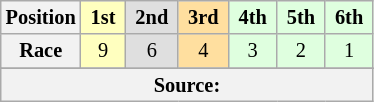<table class="wikitable" style="font-size: 85%; text-align:center">
<tr>
<th>Position</th>
<th style="background-color:#ffffbf"> 1st </th>
<th style="background-color:#dfdfdf"> 2nd </th>
<th style="background-color:#ffdf9f"> 3rd </th>
<th style="background-color:#dfffdf"> 4th </th>
<th style="background-color:#dfffdf"> 5th </th>
<th style="background-color:#dfffdf"> 6th </th>
</tr>
<tr>
<th>Race</th>
<td style="background-color:#ffffbf">9</td>
<td style="background-color:#dfdfdf">6</td>
<td style="background-color:#ffdf9f">4</td>
<td style="background-color:#dfffdf">3</td>
<td style="background-color:#dfffdf">2</td>
<td style="background-color:#dfffdf">1</td>
</tr>
<tr>
</tr>
<tr class="sortbottom">
<th colspan="7">Source:</th>
</tr>
</table>
